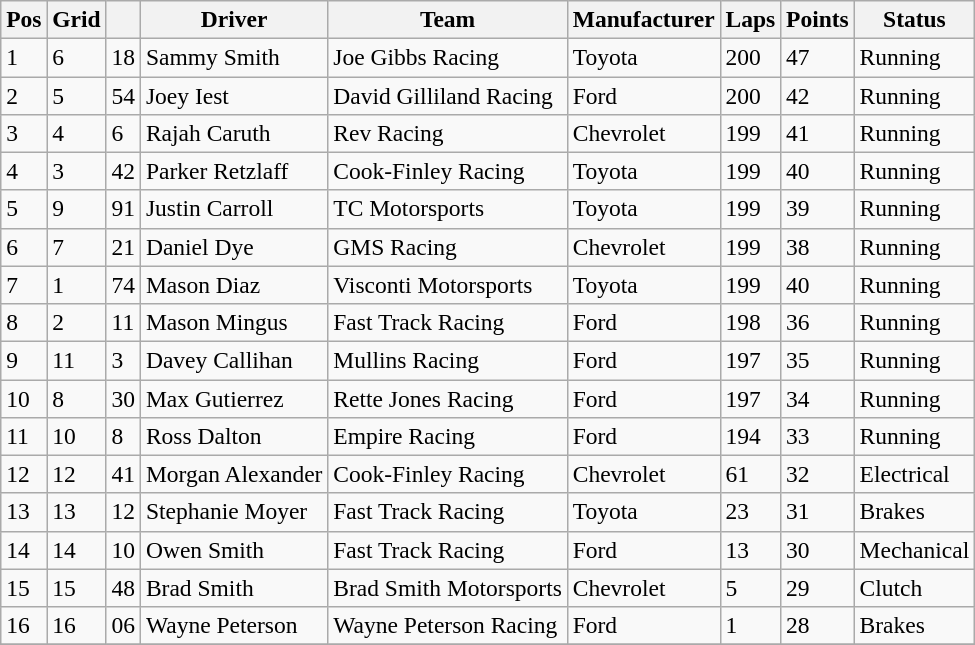<table class="wikitable" style="font-size:98%">
<tr>
<th>Pos</th>
<th>Grid</th>
<th></th>
<th>Driver</th>
<th>Team</th>
<th>Manufacturer</th>
<th>Laps</th>
<th>Points</th>
<th>Status</th>
</tr>
<tr>
<td>1</td>
<td>6</td>
<td>18</td>
<td>Sammy Smith</td>
<td>Joe Gibbs Racing</td>
<td>Toyota</td>
<td>200</td>
<td>47</td>
<td>Running</td>
</tr>
<tr>
<td>2</td>
<td>5</td>
<td>54</td>
<td>Joey Iest</td>
<td>David Gilliland Racing</td>
<td>Ford</td>
<td>200</td>
<td>42</td>
<td>Running</td>
</tr>
<tr>
<td>3</td>
<td>4</td>
<td>6</td>
<td>Rajah Caruth</td>
<td>Rev Racing</td>
<td>Chevrolet</td>
<td>199</td>
<td>41</td>
<td>Running</td>
</tr>
<tr>
<td>4</td>
<td>3</td>
<td>42</td>
<td>Parker Retzlaff</td>
<td>Cook-Finley Racing</td>
<td>Toyota</td>
<td>199</td>
<td>40</td>
<td>Running</td>
</tr>
<tr>
<td>5</td>
<td>9</td>
<td>91</td>
<td>Justin Carroll</td>
<td>TC Motorsports</td>
<td>Toyota</td>
<td>199</td>
<td>39</td>
<td>Running</td>
</tr>
<tr>
<td>6</td>
<td>7</td>
<td>21</td>
<td>Daniel Dye</td>
<td>GMS Racing</td>
<td>Chevrolet</td>
<td>199</td>
<td>38</td>
<td>Running</td>
</tr>
<tr>
<td>7</td>
<td>1</td>
<td>74</td>
<td>Mason Diaz</td>
<td>Visconti Motorsports</td>
<td>Toyota</td>
<td>199</td>
<td>40</td>
<td>Running</td>
</tr>
<tr>
<td>8</td>
<td>2</td>
<td>11</td>
<td>Mason Mingus</td>
<td>Fast Track Racing</td>
<td>Ford</td>
<td>198</td>
<td>36</td>
<td>Running</td>
</tr>
<tr>
<td>9</td>
<td>11</td>
<td>3</td>
<td>Davey Callihan</td>
<td>Mullins Racing</td>
<td>Ford</td>
<td>197</td>
<td>35</td>
<td>Running</td>
</tr>
<tr>
<td>10</td>
<td>8</td>
<td>30</td>
<td>Max Gutierrez</td>
<td>Rette Jones Racing</td>
<td>Ford</td>
<td>197</td>
<td>34</td>
<td>Running</td>
</tr>
<tr>
<td>11</td>
<td>10</td>
<td>8</td>
<td>Ross Dalton</td>
<td>Empire Racing</td>
<td>Ford</td>
<td>194</td>
<td>33</td>
<td>Running</td>
</tr>
<tr>
<td>12</td>
<td>12</td>
<td>41</td>
<td>Morgan Alexander</td>
<td>Cook-Finley Racing</td>
<td>Chevrolet</td>
<td>61</td>
<td>32</td>
<td>Electrical</td>
</tr>
<tr>
<td>13</td>
<td>13</td>
<td>12</td>
<td>Stephanie Moyer</td>
<td>Fast Track Racing</td>
<td>Toyota</td>
<td>23</td>
<td>31</td>
<td>Brakes</td>
</tr>
<tr>
<td>14</td>
<td>14</td>
<td>10</td>
<td>Owen Smith</td>
<td>Fast Track Racing</td>
<td>Ford</td>
<td>13</td>
<td>30</td>
<td>Mechanical</td>
</tr>
<tr>
<td>15</td>
<td>15</td>
<td>48</td>
<td>Brad Smith</td>
<td>Brad Smith Motorsports</td>
<td>Chevrolet</td>
<td>5</td>
<td>29</td>
<td>Clutch</td>
</tr>
<tr>
<td>16</td>
<td>16</td>
<td>06</td>
<td>Wayne Peterson</td>
<td>Wayne Peterson Racing</td>
<td>Ford</td>
<td>1</td>
<td>28</td>
<td>Brakes</td>
</tr>
<tr>
</tr>
</table>
